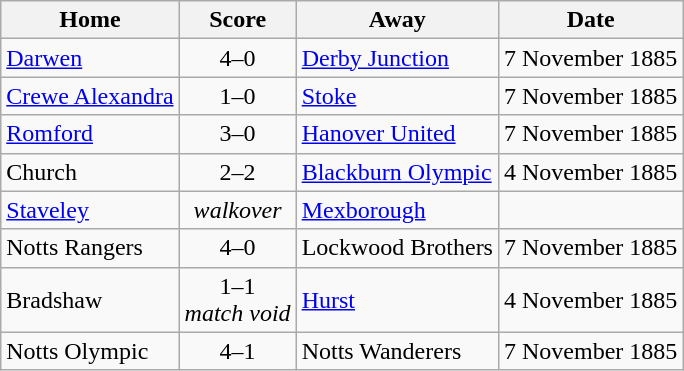<table class="wikitable">
<tr>
<th>Home</th>
<th>Score</th>
<th>Away</th>
<th>Date</th>
</tr>
<tr>
<td><a href='#'>Darwen</a></td>
<td align=center>4–0</td>
<td><a href='#'>Derby Junction</a></td>
<td>7 November 1885</td>
</tr>
<tr>
<td><a href='#'>Crewe Alexandra</a></td>
<td align=center>1–0</td>
<td><a href='#'>Stoke</a></td>
<td>7 November 1885</td>
</tr>
<tr>
<td><a href='#'>Romford</a></td>
<td align=center>3–0</td>
<td><a href='#'>Hanover United</a></td>
<td>7 November 1885</td>
</tr>
<tr>
<td>Church</td>
<td align=center>2–2</td>
<td><a href='#'>Blackburn Olympic</a></td>
<td>4 November 1885</td>
</tr>
<tr>
<td><a href='#'>Staveley</a></td>
<td align=center><em>walkover</em></td>
<td><a href='#'>Mexborough</a></td>
<td></td>
</tr>
<tr>
<td>Notts Rangers</td>
<td align=center>4–0</td>
<td>Lockwood Brothers</td>
<td>7 November 1885</td>
</tr>
<tr>
<td>Bradshaw</td>
<td align=center>1–1<br><em>match void</em></td>
<td><a href='#'>Hurst</a></td>
<td>4 November 1885</td>
</tr>
<tr>
<td>Notts Olympic</td>
<td align=center>4–1</td>
<td>Notts Wanderers</td>
<td>7 November 1885</td>
</tr>
</table>
